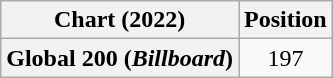<table class="wikitable plainrowheaders" style="text-align:center">
<tr>
<th scope="col">Chart (2022)</th>
<th scope="col">Position</th>
</tr>
<tr>
<th scope="row">Global 200 (<em>Billboard</em>)</th>
<td>197</td>
</tr>
</table>
